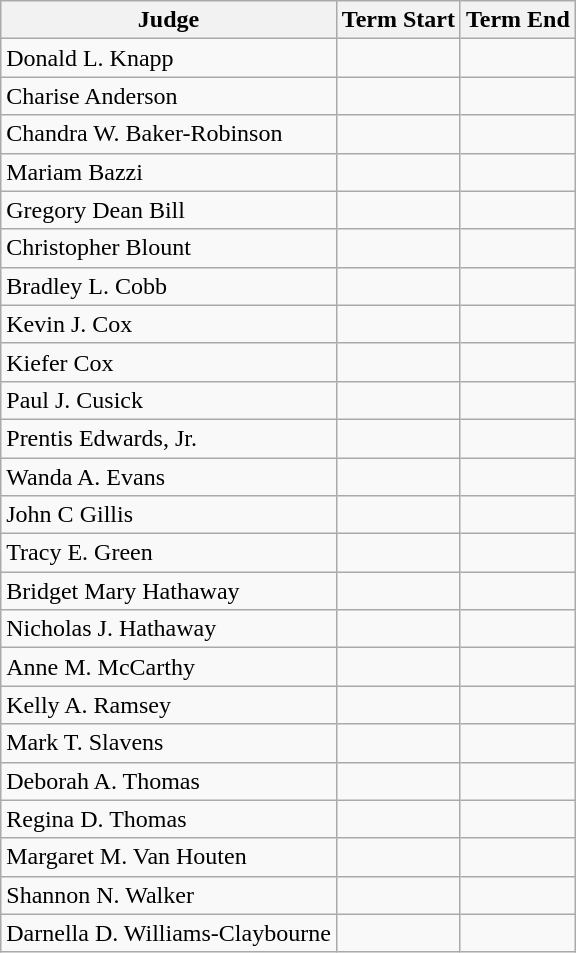<table class="wikitable">
<tr>
<th>Judge</th>
<th>Term Start</th>
<th>Term End</th>
</tr>
<tr>
<td>Donald L. Knapp</td>
<td></td>
<td></td>
</tr>
<tr>
<td>Charise Anderson</td>
<td></td>
<td></td>
</tr>
<tr>
<td>Chandra W. Baker-Robinson</td>
<td></td>
<td></td>
</tr>
<tr>
<td>Mariam Bazzi</td>
<td></td>
<td></td>
</tr>
<tr>
<td>Gregory Dean Bill</td>
<td></td>
<td></td>
</tr>
<tr>
<td>Christopher Blount</td>
<td></td>
<td></td>
</tr>
<tr>
<td>Bradley L. Cobb</td>
<td></td>
<td></td>
</tr>
<tr>
<td>Kevin J. Cox</td>
<td></td>
<td></td>
</tr>
<tr>
<td>Kiefer Cox</td>
<td></td>
<td></td>
</tr>
<tr>
<td>Paul J. Cusick</td>
<td></td>
<td></td>
</tr>
<tr>
<td>Prentis Edwards, Jr.</td>
<td></td>
<td></td>
</tr>
<tr>
<td>Wanda A. Evans</td>
<td></td>
<td></td>
</tr>
<tr>
<td>John C Gillis</td>
<td></td>
<td></td>
</tr>
<tr>
<td>Tracy E. Green</td>
<td></td>
<td></td>
</tr>
<tr>
<td>Bridget Mary Hathaway</td>
<td></td>
<td></td>
</tr>
<tr>
<td>Nicholas J. Hathaway</td>
<td></td>
<td></td>
</tr>
<tr>
<td>Anne M. McCarthy</td>
<td></td>
<td></td>
</tr>
<tr>
<td>Kelly A. Ramsey</td>
<td></td>
<td></td>
</tr>
<tr>
<td>Mark T. Slavens</td>
<td></td>
<td></td>
</tr>
<tr>
<td>Deborah A. Thomas</td>
<td></td>
<td></td>
</tr>
<tr>
<td>Regina D. Thomas</td>
<td></td>
<td></td>
</tr>
<tr>
<td>Margaret M. Van Houten</td>
<td></td>
<td></td>
</tr>
<tr>
<td>Shannon N. Walker</td>
<td></td>
<td></td>
</tr>
<tr>
<td>Darnella D. Williams-Claybourne</td>
<td></td>
<td></td>
</tr>
</table>
